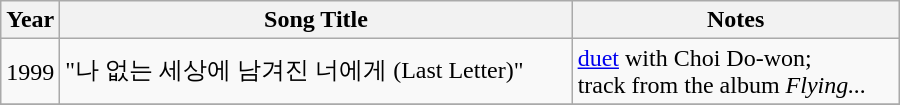<table class="wikitable" style="width:600px">
<tr>
<th width=10>Year</th>
<th>Song Title</th>
<th>Notes</th>
</tr>
<tr>
<td>1999</td>
<td>"나 없는 세상에 남겨진 너에게 (Last Letter)"</td>
<td><a href='#'>duet</a> with Choi Do-won; <br> track from the album <em>Flying...</em></td>
</tr>
<tr>
</tr>
</table>
